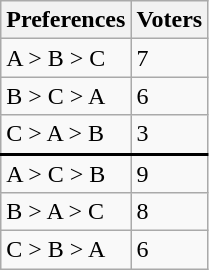<table class="wikitable">
<tr>
<th>Preferences</th>
<th>Voters</th>
</tr>
<tr>
<td>A > B > C</td>
<td>7</td>
</tr>
<tr>
<td>B > C > A</td>
<td>6</td>
</tr>
<tr>
<td>C > A > B</td>
<td>3</td>
</tr>
<tr style="border-top: 2px black solid">
<td>A > C > B</td>
<td>9</td>
</tr>
<tr>
<td>B > A > C</td>
<td>8</td>
</tr>
<tr>
<td>C > B > A</td>
<td>6</td>
</tr>
</table>
